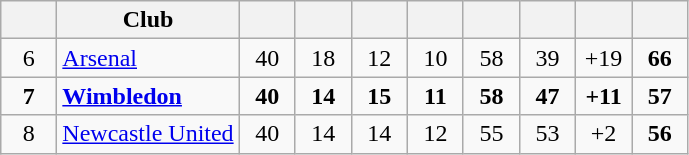<table class="wikitable" style="text-align:center">
<tr>
<th width=30></th>
<th>Club</th>
<th width=30></th>
<th width=30></th>
<th width=30></th>
<th width=30></th>
<th width=30></th>
<th width=30></th>
<th width=30></th>
<th width=30></th>
</tr>
<tr>
<td>6</td>
<td align=left><a href='#'>Arsenal</a></td>
<td>40</td>
<td>18</td>
<td>12</td>
<td>10</td>
<td>58</td>
<td>39</td>
<td>+19</td>
<td><strong>66</strong></td>
</tr>
<tr style=font-weight:bold>
<td>7</td>
<td align=left><a href='#'>Wimbledon</a></td>
<td>40</td>
<td>14</td>
<td>15</td>
<td>11</td>
<td>58</td>
<td>47</td>
<td>+11</td>
<td><strong>57</strong></td>
</tr>
<tr>
<td>8</td>
<td align=left><a href='#'>Newcastle United</a></td>
<td>40</td>
<td>14</td>
<td>14</td>
<td>12</td>
<td>55</td>
<td>53</td>
<td>+2</td>
<td><strong>56</strong></td>
</tr>
</table>
